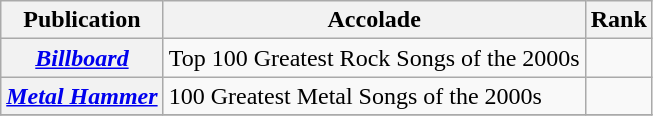<table class="wikitable plainrowheaders">
<tr>
<th>Publication</th>
<th>Accolade</th>
<th>Rank</th>
</tr>
<tr>
<th scope="row"><em><a href='#'>Billboard</a></em></th>
<td>Top 100 Greatest Rock Songs of the 2000s</td>
<td></td>
</tr>
<tr>
<th scope="row"><em><a href='#'>Metal Hammer</a></em></th>
<td>100 Greatest Metal Songs of the 2000s</td>
<td></td>
</tr>
<tr>
</tr>
</table>
